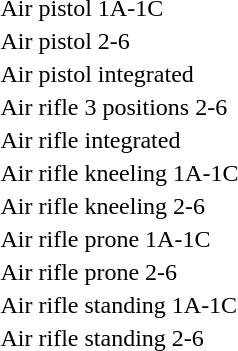<table>
<tr>
<td>Air pistol 1A-1C<br></td>
<td></td>
<td></td>
<td></td>
</tr>
<tr>
<td>Air pistol 2-6<br></td>
<td></td>
<td></td>
<td></td>
</tr>
<tr>
<td>Air pistol integrated<br></td>
<td></td>
<td></td>
<td></td>
</tr>
<tr>
<td>Air rifle 3 positions 2-6<br></td>
<td></td>
<td></td>
<td></td>
</tr>
<tr>
<td>Air rifle integrated<br></td>
<td></td>
<td></td>
<td></td>
</tr>
<tr>
<td>Air rifle kneeling 1A-1C<br></td>
<td></td>
<td></td>
<td></td>
</tr>
<tr>
<td>Air rifle kneeling 2-6<br></td>
<td></td>
<td></td>
<td></td>
</tr>
<tr>
<td>Air rifle prone 1A-1C<br></td>
<td></td>
<td></td>
<td></td>
</tr>
<tr>
<td>Air rifle prone 2-6<br></td>
<td></td>
<td></td>
<td></td>
</tr>
<tr>
<td>Air rifle standing 1A-1C<br></td>
<td></td>
<td></td>
<td></td>
</tr>
<tr>
<td>Air rifle standing 2-6<br></td>
<td></td>
<td></td>
<td></td>
</tr>
</table>
